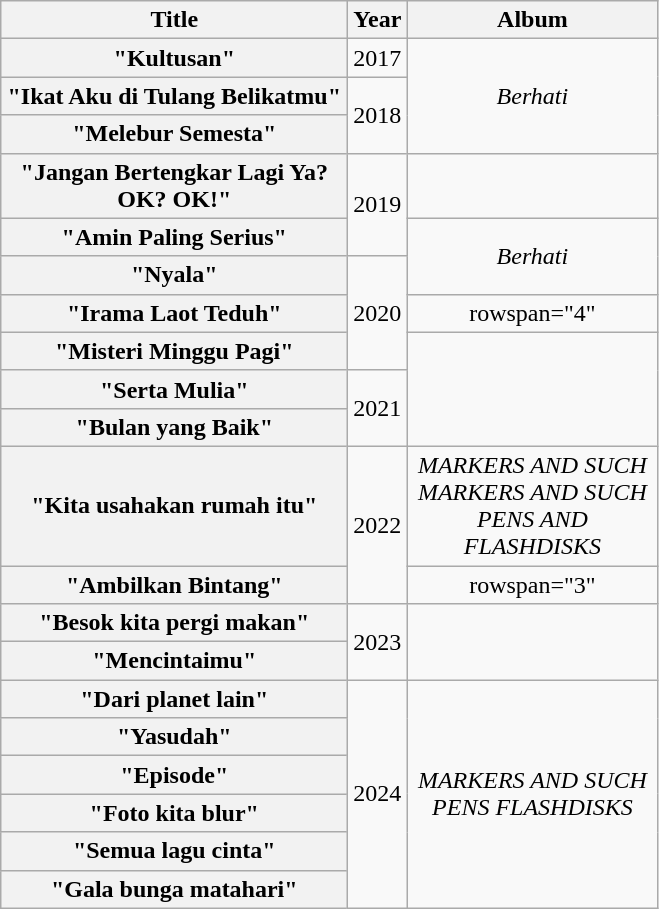<table class="wikitable plainrowheaders" style="text-align:center;">
<tr>
<th scope="col" style="width:14em;">Title</th>
<th scope="col">Year</th>
<th scope="col" style="width:10em;">Album</th>
</tr>
<tr>
<th scope="row">"Kultusan"</th>
<td>2017</td>
<td rowspan="3"><em>Berhati</em></td>
</tr>
<tr>
<th scope="row">"Ikat Aku di Tulang Belikatmu"</th>
<td rowspan="2">2018</td>
</tr>
<tr>
<th scope="row">"Melebur Semesta"</th>
</tr>
<tr>
<th scope="row">"Jangan Bertengkar Lagi Ya? OK? OK!"</th>
<td rowspan="2">2019</td>
<td></td>
</tr>
<tr>
<th scope="row">"Amin Paling Serius"<br></th>
<td rowspan="2"><em>Berhati</em></td>
</tr>
<tr>
<th scope="row">"Nyala"</th>
<td rowspan="3">2020</td>
</tr>
<tr>
<th scope="row">"Irama Laot Teduh"</th>
<td>rowspan="4" </td>
</tr>
<tr>
<th scope="row">"Misteri Minggu Pagi"</th>
</tr>
<tr>
<th scope="row">"Serta Mulia"</th>
<td rowspan="2">2021</td>
</tr>
<tr>
<th scope="row">"Bulan yang Baik"</th>
</tr>
<tr>
<th scope="row">"Kita usahakan rumah itu"</th>
<td rowspan="2">2022</td>
<td><em>MARKERS AND SUCH</em><br><em>MARKERS AND SUCH PENS AND FLASHDISKS</em></td>
</tr>
<tr>
<th scope="row">"Ambilkan Bintang"</th>
<td>rowspan="3" </td>
</tr>
<tr>
<th scope="row">"Besok kita pergi makan"</th>
<td rowspan="2">2023</td>
</tr>
<tr>
<th scope="row">"Mencintaimu"</th>
</tr>
<tr>
<th scope="row">"Dari planet lain"</th>
<td rowspan="6">2024</td>
<td rowspan="6"><em>MARKERS AND SUCH PENS FLASHDISKS</em></td>
</tr>
<tr>
<th scope="row">"Yasudah"</th>
</tr>
<tr>
<th scope="row">"Episode"</th>
</tr>
<tr>
<th scope="row">"Foto kita blur"</th>
</tr>
<tr>
<th scope="row">"Semua lagu cinta"</th>
</tr>
<tr>
<th scope="row">"Gala bunga matahari"</th>
</tr>
</table>
